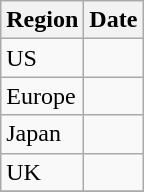<table class="wikitable">
<tr>
<th>Region</th>
<th>Date</th>
</tr>
<tr>
<td>US</td>
<td></td>
</tr>
<tr>
<td>Europe</td>
<td></td>
</tr>
<tr>
<td>Japan</td>
<td></td>
</tr>
<tr>
<td>UK</td>
<td></td>
</tr>
<tr>
</tr>
</table>
